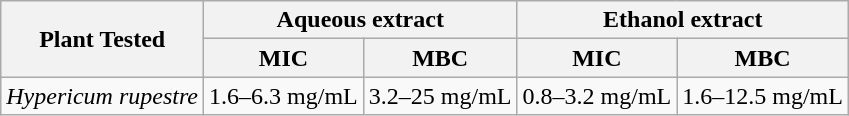<table class="wikitable">
<tr>
<th rowspan="2">Plant Tested</th>
<th colspan="2">Aqueous extract</th>
<th colspan="2">Ethanol extract</th>
</tr>
<tr>
<th>MIC</th>
<th>MBC</th>
<th>MIC</th>
<th>MBC</th>
</tr>
<tr>
<td><em>Hypericum rupestre</em></td>
<td>1.6–6.3 mg/mL</td>
<td>3.2–25 mg/mL</td>
<td>0.8–3.2 mg/mL</td>
<td>1.6–12.5 mg/mL</td>
</tr>
</table>
